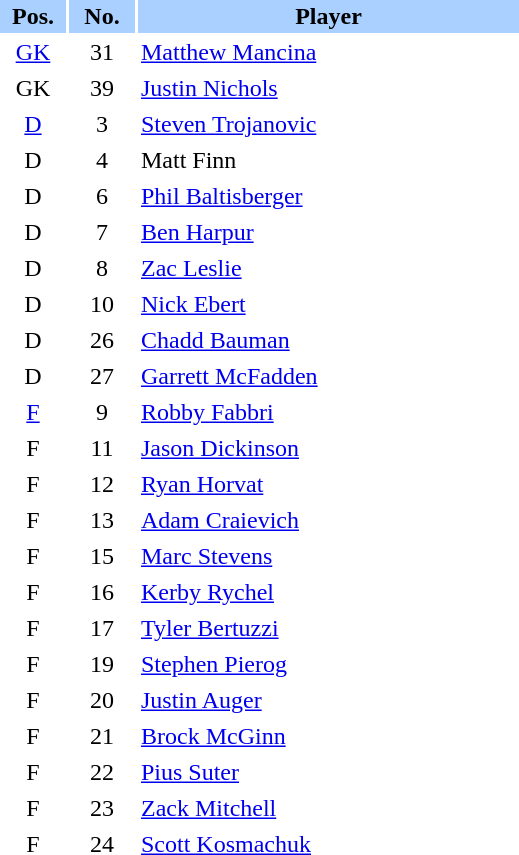<table border="0" cellspacing="2" cellpadding="2">
<tr bgcolor=AAD0FF>
<th width=40>Pos.</th>
<th width=40>No.</th>
<th width=250>Player</th>
</tr>
<tr>
<td style="text-align:center;"><a href='#'>GK</a></td>
<td style="text-align:center;">31</td>
<td><a href='#'>Matthew Mancina</a></td>
</tr>
<tr>
<td style="text-align:center;">GK</td>
<td style="text-align:center;">39</td>
<td><a href='#'>Justin Nichols</a></td>
</tr>
<tr>
<td style="text-align:center;"><a href='#'>D</a></td>
<td style="text-align:center;">3</td>
<td><a href='#'>Steven Trojanovic</a></td>
</tr>
<tr>
<td style="text-align:center;">D</td>
<td style="text-align:center;">4</td>
<td>Matt Finn</td>
</tr>
<tr>
<td style="text-align:center;">D</td>
<td style="text-align:center;">6</td>
<td><a href='#'>Phil Baltisberger</a></td>
</tr>
<tr>
<td style="text-align:center;">D</td>
<td style="text-align:center;">7</td>
<td><a href='#'>Ben Harpur</a></td>
</tr>
<tr>
<td style="text-align:center;">D</td>
<td style="text-align:center;">8</td>
<td><a href='#'>Zac Leslie</a></td>
</tr>
<tr>
<td style="text-align:center;">D</td>
<td style="text-align:center;">10</td>
<td><a href='#'>Nick Ebert</a></td>
</tr>
<tr>
<td style="text-align:center;">D</td>
<td style="text-align:center;">26</td>
<td><a href='#'>Chadd Bauman</a></td>
</tr>
<tr>
<td style="text-align:center;">D</td>
<td style="text-align:center;">27</td>
<td><a href='#'>Garrett McFadden</a></td>
</tr>
<tr>
<td style="text-align:center;"><a href='#'>F</a></td>
<td style="text-align:center;">9</td>
<td><a href='#'>Robby Fabbri</a></td>
</tr>
<tr>
<td style="text-align:center;">F</td>
<td style="text-align:center;">11</td>
<td><a href='#'>Jason Dickinson</a></td>
</tr>
<tr>
<td style="text-align:center;">F</td>
<td style="text-align:center;">12</td>
<td><a href='#'>Ryan Horvat</a></td>
</tr>
<tr>
<td style="text-align:center;">F</td>
<td style="text-align:center;">13</td>
<td><a href='#'>Adam Craievich</a></td>
</tr>
<tr>
<td style="text-align:center;">F</td>
<td style="text-align:center;">15</td>
<td><a href='#'>Marc Stevens</a></td>
</tr>
<tr>
<td style="text-align:center;">F</td>
<td style="text-align:center;">16</td>
<td><a href='#'>Kerby Rychel</a></td>
</tr>
<tr>
<td style="text-align:center;">F</td>
<td style="text-align:center;">17</td>
<td><a href='#'>Tyler Bertuzzi</a></td>
</tr>
<tr>
<td style="text-align:center;">F</td>
<td style="text-align:center;">19</td>
<td><a href='#'>Stephen Pierog</a></td>
</tr>
<tr>
<td style="text-align:center;">F</td>
<td style="text-align:center;">20</td>
<td><a href='#'>Justin Auger</a></td>
</tr>
<tr>
<td style="text-align:center;">F</td>
<td style="text-align:center;">21</td>
<td><a href='#'>Brock McGinn</a></td>
</tr>
<tr>
<td style="text-align:center;">F</td>
<td style="text-align:center;">22</td>
<td><a href='#'>Pius Suter</a></td>
</tr>
<tr>
<td style="text-align:center;">F</td>
<td style="text-align:center;">23</td>
<td><a href='#'>Zack Mitchell</a></td>
</tr>
<tr>
<td style="text-align:center;">F</td>
<td style="text-align:center;">24</td>
<td><a href='#'>Scott Kosmachuk</a></td>
</tr>
</table>
